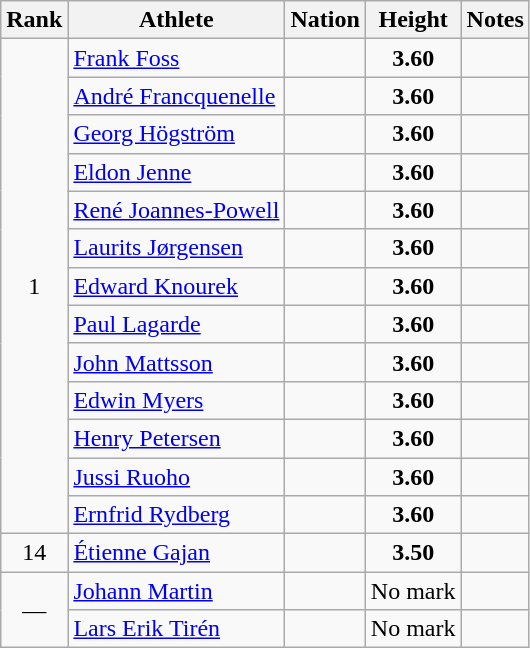<table class="wikitable sortable" style="text-align:center">
<tr>
<th>Rank</th>
<th>Athlete</th>
<th>Nation</th>
<th>Height</th>
<th>Notes</th>
</tr>
<tr>
<td rowspan=13>1</td>
<td align=left><a href='#'>Frank Foss</a></td>
<td align=left></td>
<td><strong>3.60</strong></td>
<td></td>
</tr>
<tr>
<td align=left><a href='#'>André Francquenelle</a></td>
<td align=left></td>
<td><strong>3.60</strong></td>
<td></td>
</tr>
<tr>
<td align=left><a href='#'>Georg Högström</a></td>
<td align=left></td>
<td><strong>3.60</strong></td>
<td></td>
</tr>
<tr>
<td align=left><a href='#'>Eldon Jenne</a></td>
<td align=left></td>
<td><strong>3.60</strong></td>
<td></td>
</tr>
<tr>
<td align=left><a href='#'>René Joannes-Powell</a></td>
<td align=left></td>
<td><strong>3.60</strong></td>
<td></td>
</tr>
<tr>
<td align=left><a href='#'>Laurits Jørgensen</a></td>
<td align=left></td>
<td><strong>3.60</strong></td>
<td></td>
</tr>
<tr>
<td align=left><a href='#'>Edward Knourek</a></td>
<td align=left></td>
<td><strong>3.60</strong></td>
<td></td>
</tr>
<tr>
<td align=left><a href='#'>Paul Lagarde</a></td>
<td align=left></td>
<td><strong>3.60</strong></td>
<td></td>
</tr>
<tr>
<td align=left><a href='#'>John Mattsson</a></td>
<td align=left></td>
<td><strong>3.60</strong></td>
<td></td>
</tr>
<tr>
<td align=left><a href='#'>Edwin Myers</a></td>
<td align=left></td>
<td><strong>3.60</strong></td>
<td></td>
</tr>
<tr>
<td align=left><a href='#'>Henry Petersen</a></td>
<td align=left></td>
<td><strong>3.60</strong></td>
<td></td>
</tr>
<tr>
<td align=left><a href='#'>Jussi Ruoho</a></td>
<td align=left></td>
<td><strong>3.60</strong></td>
<td></td>
</tr>
<tr>
<td align=left><a href='#'>Ernfrid Rydberg</a></td>
<td align=left></td>
<td><strong>3.60</strong></td>
<td></td>
</tr>
<tr>
<td>14</td>
<td align=left><a href='#'>Étienne Gajan</a></td>
<td align=left></td>
<td><strong>3.50</strong></td>
<td></td>
</tr>
<tr>
<td rowspan=2 data-sort-value=15>—</td>
<td align=left><a href='#'>Johann Martin</a></td>
<td align=left></td>
<td data-sort-value=1.00>No mark</td>
<td></td>
</tr>
<tr>
<td align=left><a href='#'>Lars Erik Tirén</a></td>
<td align=left></td>
<td data-sort-value=1.00>No mark</td>
<td></td>
</tr>
</table>
